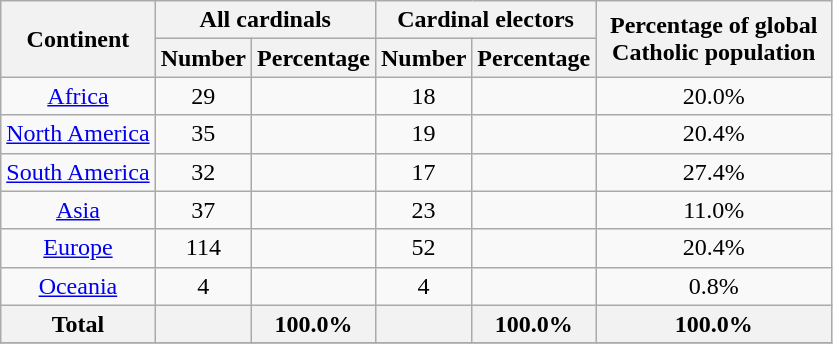<table class="wikitable sortable" style="text-align:center">
<tr>
<th scope="col" rowspan="2">Continent</th>
<th scope="colgroup" colspan="2">All cardinals</th>
<th scope="colgroup" colspan="2">Cardinal electors</th>
<th scope="col" rowspan="2" width="150">Percentage of global Catholic population </th>
</tr>
<tr class="sorttop">
<th scope="col">Number</th>
<th scope="col">Percentage</th>
<th scope="col">Number</th>
<th scope="col">Percentage</th>
</tr>
<tr>
<td scope="row"><a href='#'>Africa</a></td>
<td>29</td>
<td></td>
<td>18</td>
<td></td>
<td>20.0% </td>
</tr>
<tr>
<td scope="row" data-sort-value="America, North"><a href='#'>North America</a></td>
<td>35</td>
<td></td>
<td>19</td>
<td></td>
<td>20.4% </td>
</tr>
<tr>
<td scope="row" data-sort-value="America, South"><a href='#'>South America</a></td>
<td>32</td>
<td></td>
<td>17</td>
<td></td>
<td>27.4%</td>
</tr>
<tr>
<td scope="row"><a href='#'>Asia</a></td>
<td>37</td>
<td></td>
<td>23</td>
<td></td>
<td>11.0% </td>
</tr>
<tr>
<td scope="row"><a href='#'>Europe</a></td>
<td>114</td>
<td></td>
<td>52</td>
<td></td>
<td>20.4%</td>
</tr>
<tr>
<td scope="row"><a href='#'>Oceania</a></td>
<td>4</td>
<td></td>
<td>4</td>
<td></td>
<td>0.8% </td>
</tr>
<tr>
<th scope="row">Total</th>
<th></th>
<th>100.0%</th>
<th></th>
<th>100.0%</th>
<th>100.0%</th>
</tr>
<tr>
</tr>
</table>
